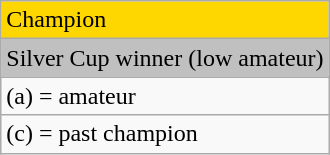<table class="wikitable">
<tr style="background:gold">
<td>Champion</td>
</tr>
<tr style="background:silver">
<td>Silver Cup winner (low amateur)</td>
</tr>
<tr>
<td>(a) = amateur</td>
</tr>
<tr>
<td>(c) = past champion</td>
</tr>
</table>
